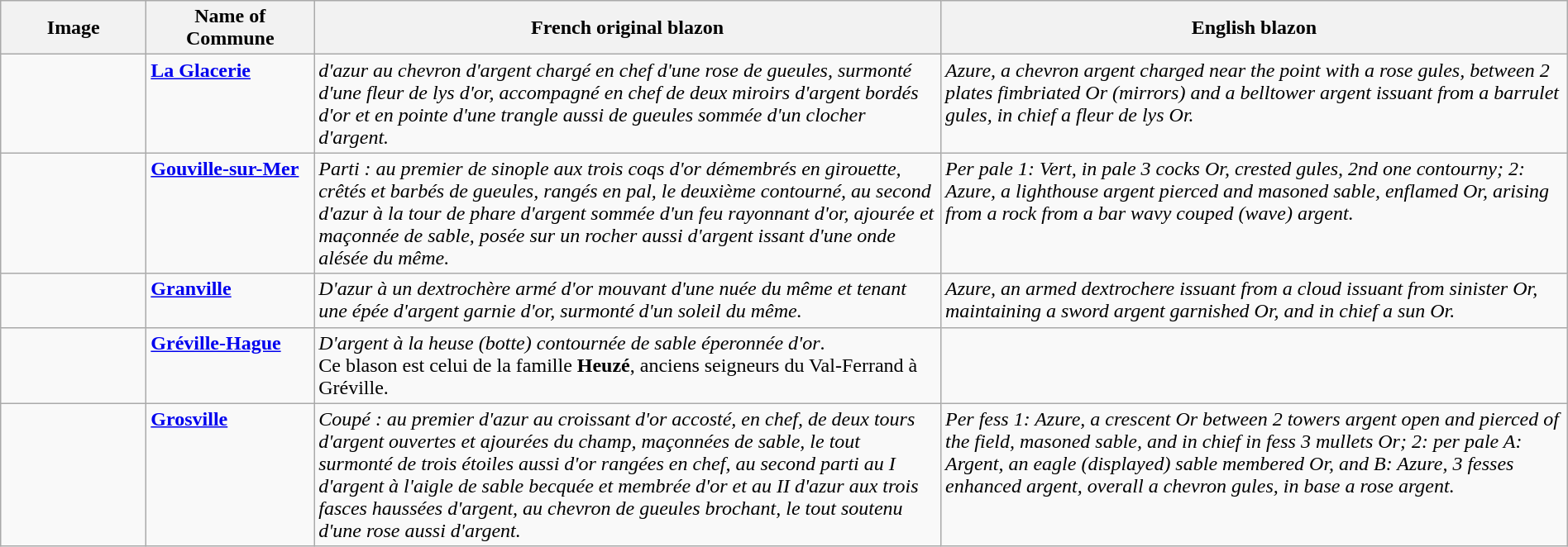<table class="wikitable" style="width:100%;">
<tr>
<th style="width:110px;">Image</th>
<th>Name of Commune</th>
<th style="width:40%;">French original blazon</th>
<th style="width:40%;">English blazon</th>
</tr>
<tr valign=top>
<td align=center></td>
<td><strong><a href='#'>La Glacerie</a></strong></td>
<td><em>d'azur au chevron d'argent chargé en chef d'une rose de gueules, surmonté d'une fleur de lys d'or, accompagné en chef de deux miroirs d'argent bordés d'or et en pointe d'une trangle aussi de gueules sommée d'un clocher d'argent.</em> </td>
<td><em>Azure, a chevron argent charged near the point with a rose gules, between 2 plates fimbriated Or (mirrors) and a belltower argent issuant from a barrulet gules, in chief a fleur de lys Or.</em></td>
</tr>
<tr valign=top>
<td align=center></td>
<td><strong><a href='#'>Gouville-sur-Mer</a></strong></td>
<td><em>Parti : au premier de sinople aux trois coqs d'or démembrés en girouette, crêtés et barbés de gueules, rangés en pal, le deuxième contourné, au second d'azur à la tour de phare d'argent sommée d'un feu rayonnant d'or, ajourée et maçonnée de sable, posée sur un rocher aussi d'argent issant d'une onde alésée du même.</em></td>
<td><em>Per pale 1: Vert, in pale 3 cocks Or, crested gules, 2nd one contourny; 2: Azure, a lighthouse argent pierced and masoned sable, enflamed Or, arising from a rock from a bar wavy couped (wave) argent.</em></td>
</tr>
<tr valign=top>
<td align=center></td>
<td><strong><a href='#'>Granville</a></strong></td>
<td><em>D'azur à un dextrochère armé d'or mouvant d'une nuée du même et tenant une épée d'argent garnie d'or, surmonté d'un soleil du même.</em> </td>
<td><em>Azure, an armed dextrochere issuant from a cloud issuant from sinister Or, maintaining a sword argent garnished Or, and in chief a sun Or.</em><br></td>
</tr>
<tr valign=top>
<td align=center></td>
<td><strong><a href='#'>Gréville-Hague</a></strong></td>
<td><em>D'argent à la heuse (botte) contournée de sable éperonnée d'or</em>.<br>Ce blason est celui de la famille <strong>Heuzé</strong>, anciens seigneurs du Val-Ferrand à Gréville.</td>
<td></td>
</tr>
<tr valign=top>
<td align=center></td>
<td><strong><a href='#'>Grosville</a></strong></td>
<td><em>Coupé : au premier d'azur au croissant d'or accosté, en chef, de deux tours d'argent ouvertes et ajourées du champ, maçonnées de sable, le tout surmonté de trois étoiles aussi d'or rangées en chef, au second parti au I d'argent à l'aigle de sable becquée et membrée d'or et au II d'azur aux trois fasces haussées d'argent, au chevron de gueules brochant, le tout soutenu d'une rose aussi d'argent.</em></td>
<td><em>Per fess 1: Azure, a crescent Or between 2 towers argent open and pierced of the field, masoned sable, and in chief in fess 3 mullets Or; 2: per pale A: Argent, an eagle (displayed) sable membered Or, and B: Azure, 3 fesses enhanced argent, overall a chevron gules, in base a rose argent.</em></td>
</tr>
</table>
